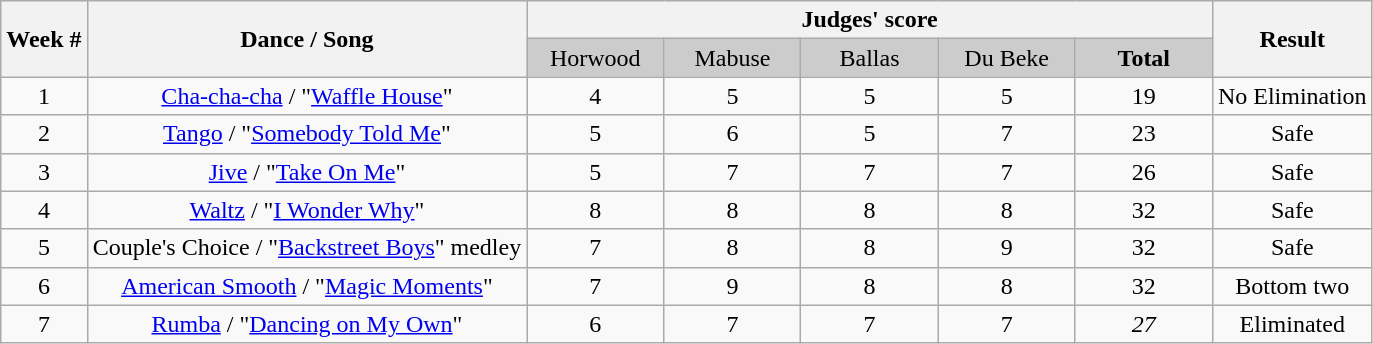<table class="wikitable mw-collapsible mw-collapsed" style="text-align:center; white-space:nowrap">
<tr>
<th rowspan="2">Week #</th>
<th rowspan="2">Dance / Song</th>
<th colspan="5">Judges' score</th>
<th rowspan="2">Result</th>
</tr>
<tr style="text-align:center; background:#ccc;">
<td style="width:10%">Horwood</td>
<td style="width:10%">Mabuse</td>
<td style="width:10%">Ballas</td>
<td style="width:10%">Du Beke</td>
<td style="width:10%"><strong>Total</strong></td>
</tr>
<tr>
<td>1</td>
<td><a href='#'>Cha-cha-cha</a> / "<a href='#'>Waffle House</a>"</td>
<td>4</td>
<td>5</td>
<td>5</td>
<td>5</td>
<td>19</td>
<td>No Elimination</td>
</tr>
<tr>
<td>2</td>
<td><a href='#'>Tango</a> / "<a href='#'>Somebody Told Me</a>"</td>
<td>5</td>
<td>6</td>
<td>5</td>
<td>7</td>
<td>23</td>
<td>Safe</td>
</tr>
<tr>
<td>3</td>
<td><a href='#'>Jive</a> / "<a href='#'>Take On Me</a>"</td>
<td>5</td>
<td>7</td>
<td>7</td>
<td>7</td>
<td>26</td>
<td>Safe</td>
</tr>
<tr>
<td>4</td>
<td><a href='#'>Waltz</a> / "<a href='#'>I Wonder Why</a>"</td>
<td>8</td>
<td>8</td>
<td>8</td>
<td>8</td>
<td>32</td>
<td>Safe</td>
</tr>
<tr>
<td>5</td>
<td>Couple's Choice / "<a href='#'>Backstreet Boys</a>" medley</td>
<td>7</td>
<td>8</td>
<td>8</td>
<td>9</td>
<td>32</td>
<td>Safe</td>
</tr>
<tr>
<td>6</td>
<td><a href='#'>American Smooth</a> / "<a href='#'>Magic Moments</a>"</td>
<td>7</td>
<td>9</td>
<td>8</td>
<td>8</td>
<td>32</td>
<td>Bottom two</td>
</tr>
<tr>
<td>7</td>
<td><a href='#'>Rumba</a> / "<a href='#'>Dancing on My Own</a>"</td>
<td>6</td>
<td>7</td>
<td>7</td>
<td>7</td>
<td><span><em>27</em></span></td>
<td>Eliminated</td>
</tr>
</table>
